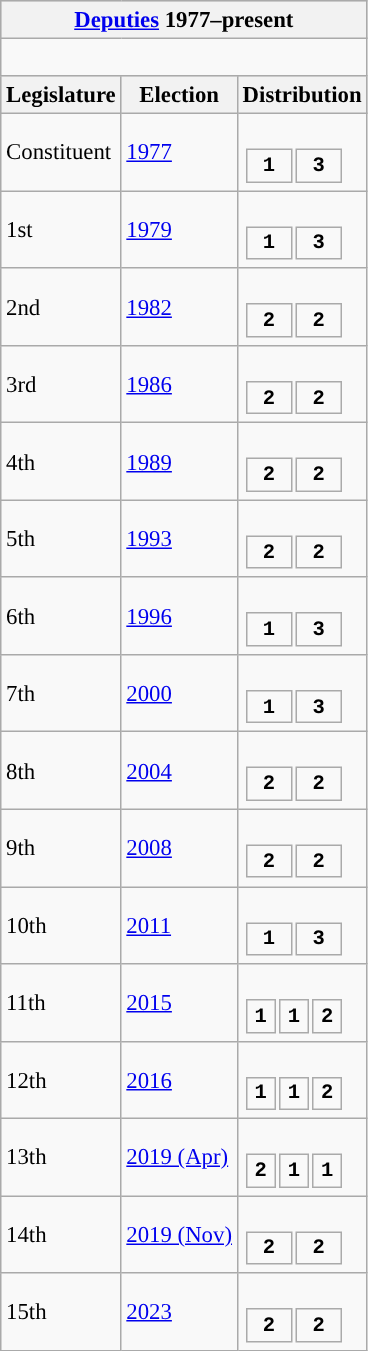<table class="wikitable" style="font-size:95%;">
<tr bgcolor="#CCCCCC">
<th colspan="3"><a href='#'>Deputies</a> 1977–present</th>
</tr>
<tr>
<td colspan="3"><br>









</td>
</tr>
<tr bgcolor="#CCCCCC">
<th>Legislature</th>
<th>Election</th>
<th>Distribution</th>
</tr>
<tr>
<td>Constituent</td>
<td><a href='#'>1977</a></td>
<td><br><table style="width:5em; font-size:90%; text-align:center; font-family:Courier New;">
<tr style="font-weight:bold">
<td style="background:">1</td>
<td style="background:">3</td>
</tr>
</table>
</td>
</tr>
<tr>
<td>1st</td>
<td><a href='#'>1979</a></td>
<td><br><table style="width:5em; font-size:90%; text-align:center; font-family:Courier New;">
<tr style="font-weight:bold">
<td style="background:">1</td>
<td style="background:">3</td>
</tr>
</table>
</td>
</tr>
<tr>
<td>2nd</td>
<td><a href='#'>1982</a></td>
<td><br><table style="width:5em; font-size:90%; text-align:center; font-family:Courier New;">
<tr style="font-weight:bold">
<td style="background:">2</td>
<td style="background:">2</td>
</tr>
</table>
</td>
</tr>
<tr>
<td>3rd</td>
<td><a href='#'>1986</a></td>
<td><br><table style="width:5em; font-size:90%; text-align:center; font-family:Courier New;">
<tr style="font-weight:bold">
<td style="background:">2</td>
<td style="background:">2</td>
</tr>
</table>
</td>
</tr>
<tr>
<td>4th</td>
<td><a href='#'>1989</a></td>
<td><br><table style="width:5em; font-size:90%; text-align:center; font-family:Courier New;">
<tr style="font-weight:bold">
<td style="background:">2</td>
<td style="background:">2</td>
</tr>
</table>
</td>
</tr>
<tr>
<td>5th</td>
<td><a href='#'>1993</a></td>
<td><br><table style="width:5em; font-size:90%; text-align:center; font-family:Courier New;">
<tr style="font-weight:bold">
<td style="background:">2</td>
<td style="background:">2</td>
</tr>
</table>
</td>
</tr>
<tr>
<td>6th</td>
<td><a href='#'>1996</a></td>
<td><br><table style="width:5em; font-size:90%; text-align:center; font-family:Courier New;">
<tr style="font-weight:bold">
<td style="background:">1</td>
<td style="background:">3</td>
</tr>
</table>
</td>
</tr>
<tr>
<td>7th</td>
<td><a href='#'>2000</a></td>
<td><br><table style="width:5em; font-size:90%; text-align:center; font-family:Courier New;">
<tr style="font-weight:bold">
<td style="background:">1</td>
<td style="background:">3</td>
</tr>
</table>
</td>
</tr>
<tr>
<td>8th</td>
<td><a href='#'>2004</a></td>
<td><br><table style="width:5em; font-size:90%; text-align:center; font-family:Courier New;">
<tr style="font-weight:bold">
<td style="background:">2</td>
<td style="background:">2</td>
</tr>
</table>
</td>
</tr>
<tr>
<td>9th</td>
<td><a href='#'>2008</a></td>
<td><br><table style="width:5em; font-size:90%; text-align:center; font-family:Courier New;">
<tr style="font-weight:bold">
<td style="background:">2</td>
<td style="background:">2</td>
</tr>
</table>
</td>
</tr>
<tr>
<td>10th</td>
<td><a href='#'>2011</a></td>
<td><br><table style="width:5em; font-size:90%; text-align:center; font-family:Courier New;">
<tr style="font-weight:bold">
<td style="background:">1</td>
<td style="background:">3</td>
</tr>
</table>
</td>
</tr>
<tr>
<td>11th</td>
<td><a href='#'>2015</a></td>
<td><br><table style="width:5em; font-size:90%; text-align:center; font-family:Courier New;">
<tr style="font-weight:bold">
<td style="background:">1</td>
<td style="background:">1</td>
<td style="background:">2</td>
</tr>
</table>
</td>
</tr>
<tr>
<td>12th</td>
<td><a href='#'>2016</a></td>
<td><br><table style="width:5em; font-size:90%; text-align:center; font-family:Courier New;">
<tr style="font-weight:bold">
<td style="background:">1</td>
<td style="background:">1</td>
<td style="background:">2</td>
</tr>
</table>
</td>
</tr>
<tr>
<td>13th</td>
<td><a href='#'>2019 (Apr)</a></td>
<td><br><table style="width:5em; font-size:90%; text-align:center; font-family:Courier New;">
<tr style="font-weight:bold">
<td style="background:">2</td>
<td style="background:">1</td>
<td style="background:">1</td>
</tr>
</table>
</td>
</tr>
<tr>
<td>14th</td>
<td><a href='#'>2019 (Nov)</a></td>
<td><br><table style="width:5em; font-size:90%; text-align:center; font-family:Courier New;">
<tr style="font-weight:bold">
<td style="background:">2</td>
<td style="background:">2</td>
</tr>
</table>
</td>
</tr>
<tr>
<td>15th</td>
<td><a href='#'>2023</a></td>
<td><br><table style="width:5em; font-size:90%; text-align:center; font-family:Courier New;">
<tr style="font-weight:bold">
<td style="background:">2</td>
<td style="background:">2</td>
</tr>
</table>
</td>
</tr>
</table>
